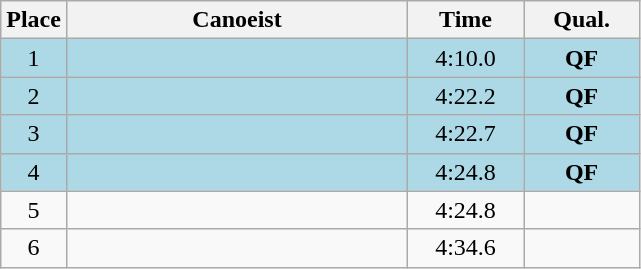<table class=wikitable style="text-align:center">
<tr>
<th>Place</th>
<th width=220>Canoeist</th>
<th width=70>Time</th>
<th width=70>Qual.</th>
</tr>
<tr style="background:lightblue;">
<td>1</td>
<td align=left></td>
<td>4:10.0</td>
<td><strong>QF</strong></td>
</tr>
<tr style="background:lightblue;">
<td>2</td>
<td align=left></td>
<td>4:22.2</td>
<td><strong>QF</strong></td>
</tr>
<tr style="background:lightblue;">
<td>3</td>
<td align=left></td>
<td>4:22.7</td>
<td><strong>QF</strong></td>
</tr>
<tr style="background:lightblue;">
<td>4</td>
<td align=left></td>
<td>4:24.8</td>
<td><strong>QF</strong></td>
</tr>
<tr>
<td>5</td>
<td align=left></td>
<td>4:24.8</td>
<td></td>
</tr>
<tr>
<td>6</td>
<td align=left></td>
<td>4:34.6</td>
<td></td>
</tr>
</table>
